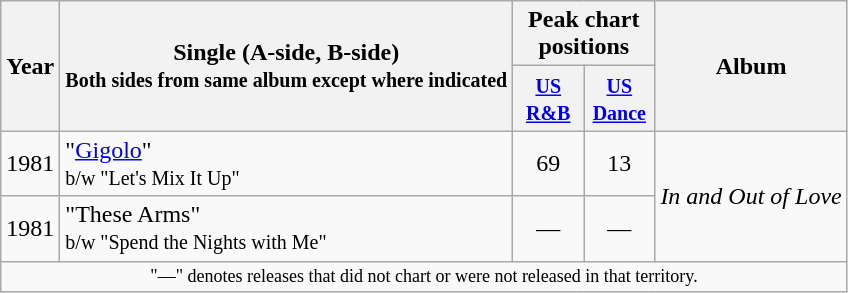<table class="wikitable">
<tr>
<th scope="col" rowspan="2">Year</th>
<th scope="col" rowspan="2">Single (A-side, B-side)<br><small>Both sides from same album except where indicated</small></th>
<th scope="col" colspan="2">Peak chart positions</th>
<th scope="col" rowspan="2">Album</th>
</tr>
<tr>
<th align="center" width="40"><small><a href='#'>US R&B</a></small><br></th>
<th align="center" width="40"><small><a href='#'>US Dance</a></small><br></th>
</tr>
<tr>
<td align="center">1981</td>
<td align="left">"<a href='#'>Gigolo</a>"<br><small>b/w "Let's Mix It Up"</small></td>
<td align="center">69</td>
<td align="center">13</td>
<td align="left" rowspan="2"><em>In and Out of Love</em></td>
</tr>
<tr>
<td align="center">1981</td>
<td align="left">"These Arms"<br><small>b/w "Spend the Nights with Me"</small></td>
<td align="center">—</td>
<td align="center">—</td>
</tr>
<tr>
<td colspan="6" style="text-align:center; font-size:9pt;">"—" denotes releases that did not chart or were not released in that territory.</td>
</tr>
</table>
